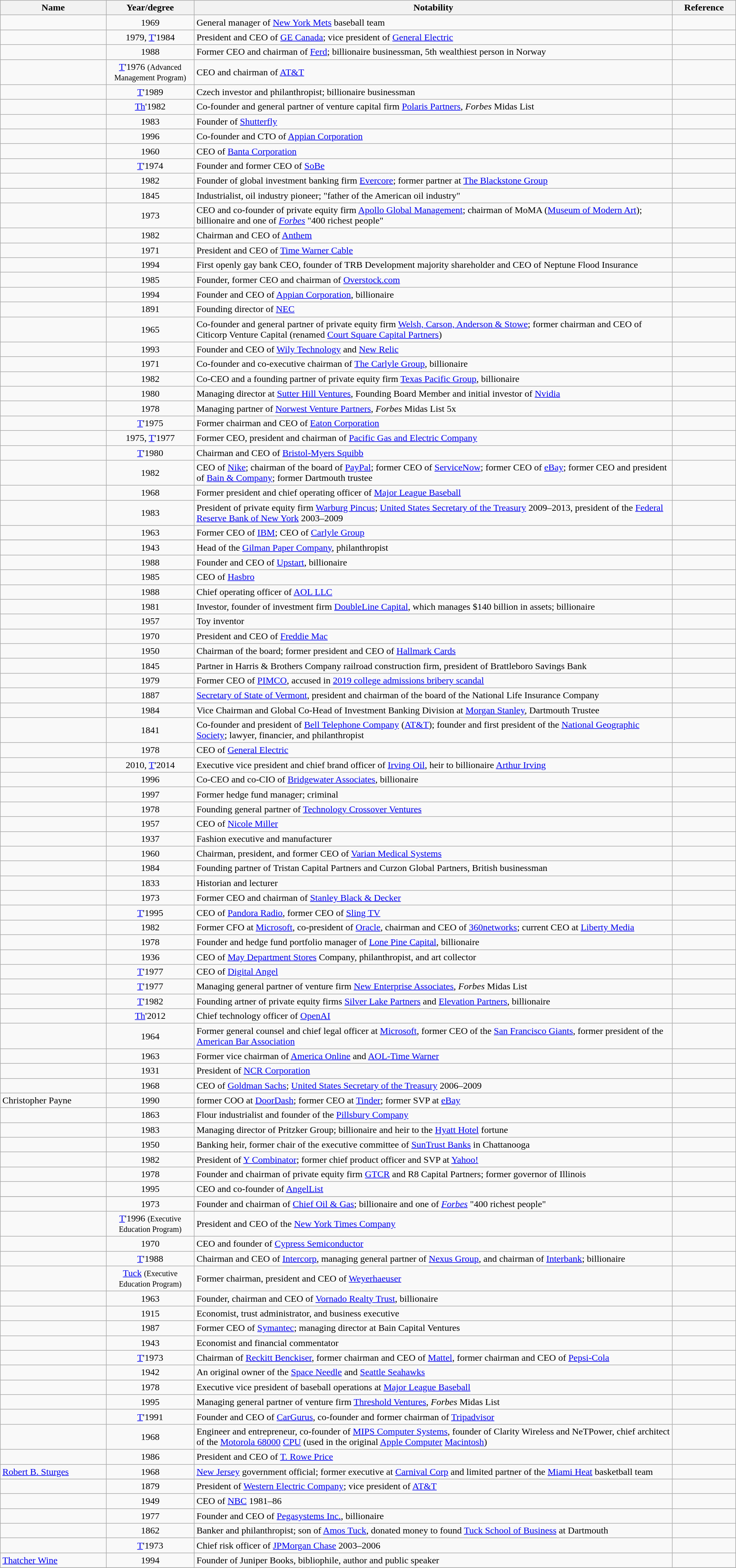<table class="wikitable sortable" style="width:100%">
<tr>
<th style="width:*;">Name</th>
<th style="width:12%;">Year/degree</th>
<th style="width:65%;" class="unsortable">Notability</th>
<th style="width:*;" class="unsortable">Reference</th>
</tr>
<tr valign="top">
<td></td>
<td style="text-align:center;">1969</td>
<td>General manager of <a href='#'>New York Mets</a> baseball team</td>
<td style="text-align:center;"></td>
</tr>
<tr>
<td></td>
<td style="text-align:center;">1979, <a href='#'>T</a>'1984</td>
<td>President and CEO of <a href='#'>GE Canada</a>; vice president of <a href='#'>General Electric</a></td>
<td style="text-align:center;"></td>
</tr>
<tr>
<td></td>
<td style="text-align:center;">1988</td>
<td>Former CEO and chairman of <a href='#'>Ferd</a>; billionaire businessman, 5th wealthiest person in Norway</td>
<td></td>
</tr>
<tr>
<td></td>
<td style="text-align:center;"><a href='#'>T</a>'1976 <small>(Advanced Management Program)</small></td>
<td>CEO and chairman of <a href='#'>AT&T</a></td>
<td style="text-align:center;"></td>
</tr>
<tr>
<td></td>
<td style="text-align:center;"><a href='#'>T</a>'1989</td>
<td>Czech investor and philanthropist; billionaire businessman</td>
<td></td>
</tr>
<tr>
<td></td>
<td style="text-align:center;"><a href='#'>Th</a>'1982</td>
<td>Co-founder and general partner of venture capital firm <a href='#'>Polaris Partners</a>, <em>Forbes</em> Midas List</td>
<td style="text-align:center;"></td>
</tr>
<tr>
<td></td>
<td style="text-align:center;">1983</td>
<td>Founder of <a href='#'>Shutterfly</a></td>
<td style="text-align:center;"></td>
</tr>
<tr>
<td></td>
<td style="text-align:center;">1996</td>
<td>Co-founder and CTO of <a href='#'>Appian Corporation</a></td>
<td></td>
</tr>
<tr>
<td></td>
<td style="text-align:center;">1960</td>
<td>CEO of <a href='#'>Banta Corporation</a></td>
<td style="text-align:center;"></td>
</tr>
<tr>
<td></td>
<td style="text-align:center;"><a href='#'>T</a>'1974</td>
<td>Founder and former CEO of <a href='#'>SoBe</a></td>
<td style="text-align:center;"></td>
</tr>
<tr>
<td></td>
<td style="text-align:center;">1982</td>
<td>Founder of global investment banking firm <a href='#'>Evercore</a>; former partner at <a href='#'>The Blackstone Group</a></td>
<td style="text-align:center;"></td>
</tr>
<tr>
<td></td>
<td style="text-align:center;">1845</td>
<td>Industrialist, oil industry pioneer; "father of the American oil industry"</td>
<td style="text-align:center;"></td>
</tr>
<tr>
<td></td>
<td style="text-align:center;">1973</td>
<td>CEO and co-founder of private equity firm <a href='#'>Apollo Global Management</a>; chairman of MoMA (<a href='#'>Museum of Modern Art</a>); billionaire and one of <em><a href='#'>Forbes</a></em> "400 richest people"</td>
<td style="text-align:center;"></td>
</tr>
<tr valign="top">
<td></td>
<td style="text-align:center;">1982</td>
<td>Chairman and CEO of <a href='#'>Anthem</a></td>
<td></td>
</tr>
<tr>
<td></td>
<td style="text-align:center;">1971</td>
<td>President and CEO of <a href='#'>Time Warner Cable</a></td>
<td></td>
</tr>
<tr>
<td></td>
<td style="text-align:center;">1994</td>
<td>First openly gay bank CEO, founder of TRB Development majority shareholder and CEO of Neptune Flood Insurance</td>
<td style="text-align:center;"></td>
</tr>
<tr>
<td></td>
<td style="text-align:center;">1985</td>
<td>Founder, former CEO and chairman of <a href='#'>Overstock.com</a></td>
<td></td>
</tr>
<tr>
<td></td>
<td style="text-align:center;">1994</td>
<td>Founder and CEO of <a href='#'>Appian Corporation</a>, billionaire</td>
<td style="text-align:center;"></td>
</tr>
<tr>
<td></td>
<td style="text-align:center;">1891</td>
<td>Founding director of <a href='#'>NEC</a></td>
<td style="text-align:center;"></td>
</tr>
<tr>
<td></td>
<td style="text-align:center;">1965</td>
<td>Co-founder and general partner of private equity firm <a href='#'>Welsh, Carson, Anderson & Stowe</a>; former chairman and CEO of Citicorp Venture Capital (renamed <a href='#'>Court Square Capital Partners</a>)</td>
<td></td>
</tr>
<tr valign="top">
<td></td>
<td style="text-align:center;">1993</td>
<td>Founder and CEO of <a href='#'>Wily Technology</a> and <a href='#'>New Relic</a></td>
<td style="text-align:center;"></td>
</tr>
<tr>
<td></td>
<td style="text-align:center;">1971</td>
<td>Co-founder and co-executive chairman of <a href='#'>The Carlyle Group</a>, billionaire</td>
<td style="text-align:center;"></td>
</tr>
<tr>
<td></td>
<td style="text-align:center;">1982</td>
<td>Co-CEO and a founding partner of private equity firm <a href='#'>Texas Pacific Group</a>, billionaire</td>
<td style="text-align:center;"></td>
</tr>
<tr>
<td></td>
<td style="text-align:center;">1980</td>
<td>Managing director at <a href='#'>Sutter Hill Ventures</a>, Founding Board Member and initial investor of <a href='#'>Nvidia</a></td>
<td></td>
</tr>
<tr>
<td></td>
<td style="text-align:center;">1978</td>
<td>Managing partner of <a href='#'>Norwest Venture Partners</a>, <em>Forbes</em> Midas List 5x</td>
<td></td>
</tr>
<tr>
<td></td>
<td style="text-align:center;"><a href='#'>T</a>'1975</td>
<td>Former chairman and CEO of <a href='#'>Eaton Corporation</a></td>
<td></td>
</tr>
<tr>
<td></td>
<td style="text-align:center;">1975, <a href='#'>T</a>'1977</td>
<td>Former CEO, president and chairman of <a href='#'>Pacific Gas and Electric Company</a></td>
<td style="text-align:center;"></td>
</tr>
<tr>
<td></td>
<td style="text-align:center;"><a href='#'>T</a>'1980</td>
<td>Chairman and CEO of <a href='#'>Bristol-Myers Squibb</a></td>
<td style="text-align:center;"></td>
</tr>
<tr>
<td></td>
<td style="text-align:center;">1982</td>
<td>CEO of <a href='#'>Nike</a>; chairman of the board of <a href='#'>PayPal</a>; former CEO of <a href='#'>ServiceNow</a>; former CEO of <a href='#'>eBay</a>; former CEO and president of <a href='#'>Bain & Company</a>; former Dartmouth trustee</td>
<td style="text-align:center;"></td>
</tr>
<tr>
<td></td>
<td style="text-align:center;">1968</td>
<td>Former president and chief operating officer of <a href='#'>Major League Baseball</a></td>
<td style="text-align:center;"></td>
</tr>
<tr>
<td></td>
<td style="text-align:center;">1983</td>
<td>President of private equity firm <a href='#'>Warburg Pincus</a>; <a href='#'>United States Secretary of the Treasury</a> 2009–2013, president of the <a href='#'>Federal Reserve Bank of New York</a> 2003–2009</td>
<td></td>
</tr>
<tr>
<td></td>
<td style="text-align:center;">1963</td>
<td>Former CEO of <a href='#'>IBM</a>; CEO of <a href='#'>Carlyle Group</a></td>
<td style="text-align:center;"></td>
</tr>
<tr>
</tr>
<tr>
<td></td>
<td style="text-align:center;">1943</td>
<td>Head of the <a href='#'>Gilman Paper Company</a>, philanthropist</td>
<td style="text-align:center;"></td>
</tr>
<tr>
<td></td>
<td style="text-align:center;">1988</td>
<td>Founder and CEO of <a href='#'>Upstart</a>, billionaire</td>
<td style="text-align:center;"></td>
</tr>
<tr>
<td></td>
<td style="text-align:center;">1985</td>
<td>CEO of <a href='#'>Hasbro</a></td>
<td style="text-align:center;"></td>
</tr>
<tr>
<td></td>
<td style="text-align:center;">1988</td>
<td>Chief operating officer of <a href='#'>AOL LLC</a></td>
<td style="text-align:center;"></td>
</tr>
<tr>
<td></td>
<td style="text-align:center;">1981</td>
<td>Investor, founder of investment firm <a href='#'>DoubleLine Capital</a>, which manages $140 billion in assets; billionaire</td>
<td></td>
</tr>
<tr>
<td></td>
<td style="text-align:center;">1957</td>
<td>Toy inventor</td>
<td style="text-align:center;"></td>
</tr>
<tr>
<td></td>
<td style="text-align:center;">1970</td>
<td>President and CEO of <a href='#'>Freddie Mac</a></td>
<td style="text-align:center;"></td>
</tr>
<tr>
<td></td>
<td style="text-align:center;">1950</td>
<td>Chairman of the board; former president and CEO of <a href='#'>Hallmark Cards</a></td>
<td style="text-align:center;"></td>
</tr>
<tr>
<td></td>
<td style="text-align:center;">1845</td>
<td>Partner in Harris & Brothers Company railroad construction firm, president of Brattleboro Savings Bank</td>
<td style="text-align:center;"></td>
</tr>
<tr>
<td></td>
<td style="text-align:center;">1979</td>
<td>Former CEO of <a href='#'>PIMCO</a>, accused in <a href='#'>2019 college admissions bribery scandal</a></td>
<td style="text-align:center;"></td>
</tr>
<tr>
<td></td>
<td style="text-align:center;">1887</td>
<td><a href='#'>Secretary of State of Vermont</a>, president and chairman of the board of the National Life Insurance Company</td>
<td style="text-align:center;"></td>
</tr>
<tr>
<td></td>
<td style="text-align:center;">1984</td>
<td>Vice Chairman and Global Co-Head of Investment Banking Division at <a href='#'>Morgan Stanley</a>, Dartmouth Trustee</td>
<td style="text-align:center;"></td>
</tr>
<tr>
<td></td>
<td style="text-align:center;">1841</td>
<td>Co-founder and president of <a href='#'>Bell Telephone Company</a> (<a href='#'>AT&T</a>); founder and first president of the <a href='#'>National Geographic Society</a>; lawyer, financier, and philanthropist</td>
<td style="text-align:center;"></td>
</tr>
<tr>
<td></td>
<td style="text-align:center;">1978</td>
<td>CEO of <a href='#'>General Electric</a></td>
<td style="text-align:center;"></td>
</tr>
<tr>
<td></td>
<td style="text-align:center;">2010, <a href='#'>T</a>'2014</td>
<td>Executive vice president and chief brand officer of <a href='#'>Irving Oil</a>, heir to billionaire <a href='#'>Arthur Irving</a></td>
<td style="text-align:center;"></td>
</tr>
<tr>
<td></td>
<td style="text-align:center;">1996</td>
<td>Co-CEO and co-CIO of <a href='#'>Bridgewater Associates</a>, billionaire</td>
<td style="text-align:center;"></td>
</tr>
<tr>
<td></td>
<td style="text-align:center;">1997</td>
<td>Former hedge fund manager; criminal</td>
<td style="text-align:center;"></td>
</tr>
<tr>
<td></td>
<td style="text-align:center;">1978</td>
<td>Founding general partner of <a href='#'>Technology Crossover Ventures</a></td>
<td></td>
</tr>
<tr>
<td></td>
<td style="text-align:center;">1957</td>
<td>CEO of <a href='#'>Nicole Miller</a></td>
<td style="text-align:center;"></td>
</tr>
<tr>
<td></td>
<td style="text-align:center;">1937</td>
<td>Fashion executive and manufacturer</td>
<td style="text-align:center;"></td>
</tr>
<tr>
<td></td>
<td style="text-align:center;">1960</td>
<td>Chairman, president, and former CEO of <a href='#'>Varian Medical Systems</a></td>
<td style="text-align:center;"></td>
</tr>
<tr>
<td></td>
<td style="text-align:center;">1984</td>
<td>Founding partner of Tristan Capital Partners and Curzon Global Partners, British businessman</td>
<td></td>
</tr>
<tr>
<td></td>
<td style="text-align:center;">1833</td>
<td>Historian and lecturer</td>
<td style="text-align:center;"></td>
</tr>
<tr>
<td></td>
<td style="text-align:center;">1973</td>
<td>Former CEO and chairman of <a href='#'>Stanley Black & Decker</a></td>
<td></td>
</tr>
<tr>
<td></td>
<td style="text-align:center;"><a href='#'>T</a>'1995</td>
<td>CEO of <a href='#'>Pandora Radio</a>, former CEO of <a href='#'>Sling TV</a></td>
<td style="text-align:center;"></td>
</tr>
<tr>
<td></td>
<td style="text-align:center;">1982</td>
<td>Former CFO at <a href='#'>Microsoft</a>, co-president of <a href='#'>Oracle</a>, chairman and CEO of <a href='#'>360networks</a>; current CEO at <a href='#'>Liberty Media</a></td>
<td style="text-align:center;"></td>
</tr>
<tr>
<td></td>
<td style="text-align:center;">1978</td>
<td>Founder and hedge fund portfolio manager of <a href='#'>Lone Pine Capital</a>, billionaire</td>
<td></td>
</tr>
<tr>
<td></td>
<td style="text-align:center;">1936</td>
<td>CEO of <a href='#'>May Department Stores</a> Company, philanthropist, and art collector</td>
<td style="text-align:center;"></td>
</tr>
<tr>
<td></td>
<td style="text-align:center;"><a href='#'>T</a>'1977</td>
<td>CEO of <a href='#'>Digital Angel</a></td>
<td style="text-align:center;"></td>
</tr>
<tr>
<td></td>
<td style="text-align:center;"><a href='#'>T</a>'1977</td>
<td>Managing general partner of venture firm <a href='#'>New Enterprise Associates</a>, <em>Forbes</em> Midas List</td>
<td style="text-align:center;"></td>
</tr>
<tr>
<td></td>
<td style="text-align:center;"><a href='#'>T</a>'1982</td>
<td>Founding artner of private equity firms <a href='#'>Silver Lake Partners</a> and <a href='#'>Elevation Partners</a>, billionaire</td>
<td style="text-align:center;"></td>
</tr>
<tr>
<td></td>
<td style="text-align:center;"><a href='#'>Th</a>'2012</td>
<td>Chief technology officer of <a href='#'>OpenAI</a></td>
<td style="text-align:center;"></td>
</tr>
<tr>
<td></td>
<td style="text-align:center;">1964</td>
<td>Former general counsel and chief legal officer at <a href='#'>Microsoft</a>, former CEO of the <a href='#'>San Francisco Giants</a>, former president of the <a href='#'>American Bar Association</a></td>
<td style="text-align:center;"></td>
</tr>
<tr>
<td></td>
<td style="text-align:center;">1963</td>
<td>Former vice chairman of <a href='#'>America Online</a> and <a href='#'>AOL-Time Warner</a></td>
<td style="text-align:center;"></td>
</tr>
<tr>
<td></td>
<td style="text-align:center;">1931</td>
<td>President of <a href='#'>NCR Corporation</a></td>
<td style="text-align:center;"></td>
</tr>
<tr>
<td></td>
<td style="text-align:center;">1968</td>
<td>CEO of <a href='#'>Goldman Sachs</a>; <a href='#'>United States Secretary of the Treasury</a> 2006–2009</td>
<td style="text-align:center;"></td>
</tr>
<tr valign="top">
<td>Christopher Payne</td>
<td style="text-align:center;">1990</td>
<td>former COO at <a href='#'>DoorDash</a>; former CEO at <a href='#'>Tinder</a>; former SVP at <a href='#'>eBay</a></td>
<td></td>
</tr>
<tr>
<td></td>
<td style="text-align:center;">1863</td>
<td>Flour industrialist and founder of the <a href='#'>Pillsbury Company</a></td>
<td style="text-align:center;"></td>
</tr>
<tr>
<td></td>
<td style="text-align:center;">1983</td>
<td>Managing director of Pritzker Group; billionaire and heir to the <a href='#'>Hyatt Hotel</a> fortune</td>
<td></td>
</tr>
<tr valign="top">
<td></td>
<td style="text-align:center;">1950</td>
<td>Banking heir, former chair of the executive committee of <a href='#'>SunTrust Banks</a> in Chattanooga</td>
<td style="text-align:center;"></td>
</tr>
<tr>
<td></td>
<td style="text-align:center;">1982</td>
<td>President of <a href='#'>Y Combinator</a>; former chief product officer and SVP at <a href='#'>Yahoo!</a></td>
<td></td>
</tr>
<tr>
<td></td>
<td style="text-align:center;">1978</td>
<td>Founder and chairman of private equity firm <a href='#'>GTCR</a> and R8 Capital Partners; former governor of Illinois</td>
<td></td>
</tr>
<tr>
<td></td>
<td style="text-align:center;">1995</td>
<td>CEO and co-founder of <a href='#'>AngelList</a></td>
<td style="text-align:center;"></td>
</tr>
<tr>
</tr>
<tr valign="top">
<td></td>
<td style="text-align:center;">1973</td>
<td>Founder and chairman of <a href='#'>Chief Oil & Gas</a>; billionaire and one of <em><a href='#'>Forbes</a></em> "400 richest people"</td>
<td></td>
</tr>
<tr>
<td></td>
<td style="text-align:center;"><a href='#'>T</a>'1996 <small>(Executive Education Program)</small></td>
<td>President and CEO of the <a href='#'>New York Times Company</a></td>
<td style="text-align:center;"></td>
</tr>
<tr>
<td></td>
<td style="text-align:center;">1970</td>
<td>CEO and founder of <a href='#'>Cypress Semiconductor</a></td>
<td style="text-align:center;"></td>
</tr>
<tr>
<td></td>
<td style="text-align:center;"><a href='#'>T</a>'1988</td>
<td>Chairman and CEO of <a href='#'>Intercorp</a>, managing general partner of <a href='#'>Nexus Group</a>, and chairman of <a href='#'>Interbank</a>; billionaire</td>
<td></td>
</tr>
<tr>
<td></td>
<td style="text-align:center;"><a href='#'>Tuck</a> <small>(Executive Education Program)</small></td>
<td>Former chairman, president and CEO of <a href='#'>Weyerhaeuser</a></td>
<td style="text-align:center;"></td>
</tr>
<tr>
<td></td>
<td style="text-align:center;">1963</td>
<td>Founder, chairman and CEO of <a href='#'>Vornado Realty Trust</a>, billionaire</td>
<td></td>
</tr>
<tr>
<td></td>
<td style="text-align:center;">1915</td>
<td>Economist, trust administrator, and business executive</td>
<td style="text-align:center;"></td>
</tr>
<tr>
<td></td>
<td style="text-align:center;">1987</td>
<td>Former CEO of <a href='#'>Symantec</a>; managing director at Bain Capital Ventures</td>
<td></td>
</tr>
<tr>
<td></td>
<td style="text-align:center;">1943</td>
<td>Economist and financial commentator</td>
<td style="text-align:center;"></td>
</tr>
<tr>
<td></td>
<td style="text-align:center;"><a href='#'>T</a>'1973</td>
<td>Chairman of <a href='#'>Reckitt Benckiser</a>, former chairman and CEO of <a href='#'>Mattel</a>, former chairman and CEO of <a href='#'>Pepsi-Cola</a></td>
<td style="text-align:center;"></td>
</tr>
<tr>
<td></td>
<td style="text-align:center;">1942</td>
<td>An original owner of the <a href='#'>Space Needle</a> and <a href='#'>Seattle Seahawks</a></td>
<td style="text-align:center;"></td>
</tr>
<tr>
<td></td>
<td style="text-align:center;">1978</td>
<td>Executive vice president of baseball operations at <a href='#'>Major League Baseball</a></td>
<td style="text-align:center;"></td>
</tr>
<tr>
<td></td>
<td style="text-align:center;">1995</td>
<td>Managing general partner of venture firm <a href='#'>Threshold Ventures</a>, <em>Forbes</em> Midas List</td>
<td style="text-align:center;"></td>
</tr>
<tr>
<td></td>
<td style="text-align:center;"><a href='#'>T</a>'1991</td>
<td>Founder and CEO of <a href='#'>CarGurus</a>, co-founder and former chairman of <a href='#'>Tripadvisor</a></td>
<td style="text-align:center;"></td>
</tr>
<tr>
<td></td>
<td style="text-align:center;">1968</td>
<td>Engineer and entrepreneur, co-founder of <a href='#'>MIPS Computer Systems</a>, founder of Clarity Wireless and NeTPower, chief architect of the <a href='#'>Motorola 68000</a> <a href='#'>CPU</a> (used in the original <a href='#'>Apple Computer</a> <a href='#'>Macintosh</a>)</td>
<td style="text-align:center;"></td>
</tr>
<tr>
<td></td>
<td style="text-align:center;">1986</td>
<td>President and CEO of <a href='#'>T. Rowe Price</a></td>
<td style="text-align:center;"></td>
</tr>
<tr>
<td><a href='#'>Robert B. Sturges</a></td>
<td style="text-align:center;">1968</td>
<td><a href='#'>New Jersey</a> government official; former executive at <a href='#'>Carnival Corp</a> and limited partner of the <a href='#'>Miami Heat</a> basketball team</td>
<td></td>
</tr>
<tr>
<td></td>
<td style="text-align:center;">1879</td>
<td>President of <a href='#'>Western Electric Company</a>; vice president of <a href='#'>AT&T</a></td>
<td style="text-align:center;"></td>
</tr>
<tr>
<td></td>
<td style="text-align:center;">1949</td>
<td>CEO of <a href='#'>NBC</a> 1981–86</td>
<td style="text-align:center;"></td>
</tr>
<tr>
<td></td>
<td style="text-align:center;">1977</td>
<td>Founder and CEO of <a href='#'>Pegasystems Inc.</a>, billionaire</td>
<td></td>
</tr>
<tr>
<td></td>
<td style="text-align:center;">1862</td>
<td>Banker and philanthropist; son of <a href='#'>Amos Tuck</a>, donated money to found <a href='#'>Tuck School of Business</a> at Dartmouth</td>
<td style="text-align:center;"></td>
</tr>
<tr>
<td></td>
<td style="text-align:center;"><a href='#'>T</a>'1973</td>
<td>Chief risk officer of <a href='#'>JPMorgan Chase</a> 2003–2006</td>
<td style="text-align:center;"></td>
</tr>
<tr>
<td><a href='#'>Thatcher Wine</a></td>
<td style="text-align:center;">1994</td>
<td>Founder of Juniper Books, bibliophile, author and public speaker</td>
<td style="text-align:center;"></td>
</tr>
<tr>
</tr>
</table>
